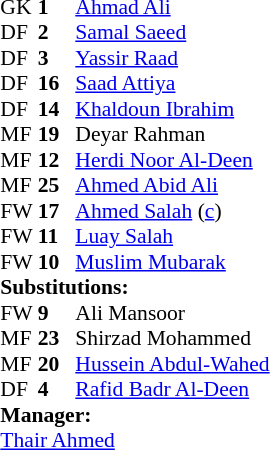<table style="font-size: 90%" cellspacing="0" cellpadding="0" align="center">
<tr>
<td colspan="4"></td>
</tr>
<tr>
<th width="25"></th>
<th width="25"></th>
</tr>
<tr>
<td>GK</td>
<td><strong>1</strong></td>
<td> <a href='#'>Ahmad Ali</a></td>
</tr>
<tr>
<td>DF</td>
<td><strong>2</strong></td>
<td> <a href='#'>Samal Saeed</a></td>
<td></td>
</tr>
<tr>
<td>DF</td>
<td><strong>3</strong></td>
<td> <a href='#'>Yassir Raad</a></td>
</tr>
<tr>
<td>DF</td>
<td><strong>16</strong></td>
<td> <a href='#'>Saad Attiya</a></td>
</tr>
<tr>
<td>DF</td>
<td><strong>14</strong></td>
<td> <a href='#'>Khaldoun Ibrahim</a></td>
<td></td>
<td></td>
</tr>
<tr>
<td>MF</td>
<td><strong>19</strong></td>
<td> Deyar Rahman</td>
</tr>
<tr>
<td>MF</td>
<td><strong>12</strong></td>
<td> <a href='#'>Herdi Noor Al-Deen</a></td>
<td></td>
<td></td>
</tr>
<tr>
<td>MF</td>
<td><strong>25</strong></td>
<td> <a href='#'>Ahmed Abid Ali</a></td>
</tr>
<tr>
<td>FW</td>
<td><strong>17</strong></td>
<td> <a href='#'>Ahmed Salah</a> (<a href='#'>c</a>)</td>
<td></td>
<td></td>
</tr>
<tr>
<td>FW</td>
<td><strong>11</strong></td>
<td> <a href='#'>Luay Salah</a></td>
<td></td>
<td></td>
</tr>
<tr>
<td>FW</td>
<td><strong>10</strong></td>
<td> <a href='#'>Muslim Mubarak</a></td>
</tr>
<tr>
<td colspan=4><strong>Substitutions:</strong></td>
</tr>
<tr>
<td>FW</td>
<td><strong>9</strong></td>
<td> Ali Mansoor</td>
<td></td>
<td></td>
</tr>
<tr>
<td>MF</td>
<td><strong>23</strong></td>
<td> Shirzad Mohammed</td>
<td></td>
<td></td>
</tr>
<tr>
<td>MF</td>
<td><strong>20</strong></td>
<td> <a href='#'>Hussein Abdul-Wahed</a></td>
<td></td>
<td></td>
</tr>
<tr>
<td>DF</td>
<td><strong>4</strong></td>
<td> <a href='#'>Rafid Badr Al-Deen</a></td>
<td></td>
<td></td>
</tr>
<tr>
<td colspan=4><strong>Manager:</strong></td>
</tr>
<tr>
<td colspan="4"> <a href='#'>Thair Ahmed</a></td>
</tr>
</table>
